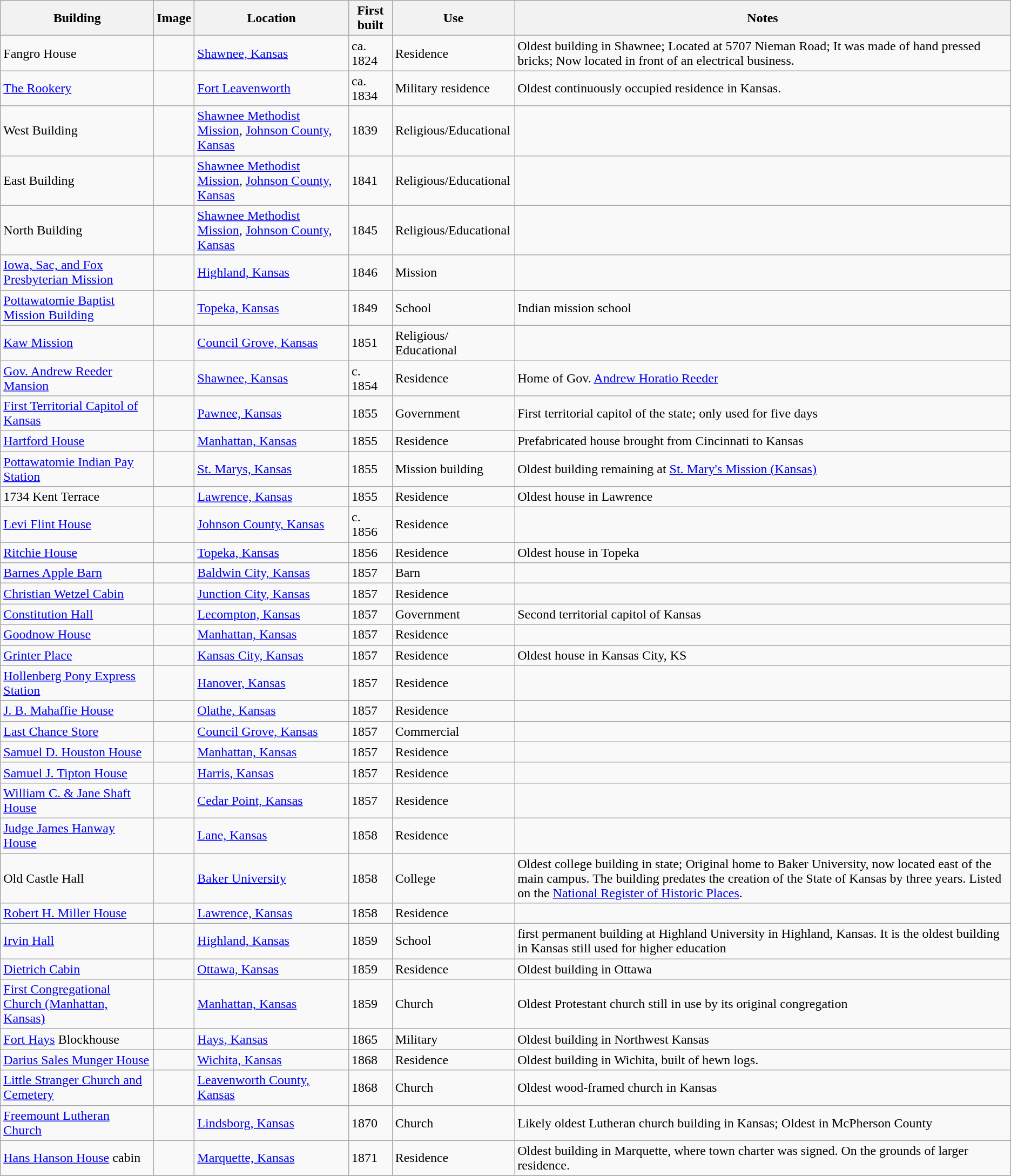<table class="wikitable sortable">
<tr>
<th>Building</th>
<th class="unsortable">Image</th>
<th>Location</th>
<th>First built</th>
<th>Use</th>
<th class="unsortable">Notes</th>
</tr>
<tr>
<td>Fangro House</td>
<td></td>
<td><a href='#'>Shawnee, Kansas</a></td>
<td>ca. 1824</td>
<td>Residence</td>
<td>Oldest building in Shawnee; Located at 5707 Nieman Road; It was made of hand pressed bricks; Now located in front of an electrical business.</td>
</tr>
<tr>
<td><a href='#'>The Rookery</a></td>
<td></td>
<td><a href='#'>Fort Leavenworth</a></td>
<td>ca. 1834</td>
<td>Military residence</td>
<td>Oldest continuously occupied residence in Kansas.</td>
</tr>
<tr>
<td>West Building</td>
<td></td>
<td><a href='#'>Shawnee Methodist Mission</a>, <a href='#'>Johnson County, Kansas</a></td>
<td>1839</td>
<td>Religious/Educational</td>
<td></td>
</tr>
<tr>
<td>East Building</td>
<td></td>
<td><a href='#'>Shawnee Methodist Mission</a>, <a href='#'>Johnson County, Kansas</a></td>
<td>1841</td>
<td>Religious/Educational</td>
<td></td>
</tr>
<tr>
<td>North Building</td>
<td></td>
<td><a href='#'>Shawnee Methodist Mission</a>, <a href='#'>Johnson County, Kansas</a></td>
<td>1845</td>
<td>Religious/Educational</td>
<td></td>
</tr>
<tr>
<td><a href='#'>Iowa, Sac, and Fox Presbyterian Mission</a></td>
<td></td>
<td><a href='#'>Highland, Kansas</a></td>
<td>1846</td>
<td>Mission</td>
<td></td>
</tr>
<tr>
<td><a href='#'>Pottawatomie Baptist Mission Building</a></td>
<td></td>
<td><a href='#'>Topeka, Kansas</a></td>
<td>1849</td>
<td>School</td>
<td>Indian mission school</td>
</tr>
<tr>
<td><a href='#'>Kaw Mission</a></td>
<td></td>
<td><a href='#'>Council Grove, Kansas</a></td>
<td>1851</td>
<td>Religious/ Educational</td>
<td></td>
</tr>
<tr>
<td><a href='#'>Gov. Andrew Reeder Mansion</a></td>
<td></td>
<td><a href='#'>Shawnee, Kansas</a></td>
<td>c. 1854</td>
<td>Residence</td>
<td>Home of Gov. <a href='#'>Andrew Horatio Reeder</a></td>
</tr>
<tr>
<td><a href='#'>First Territorial Capitol of Kansas</a></td>
<td></td>
<td><a href='#'>Pawnee, Kansas</a></td>
<td>1855</td>
<td>Government</td>
<td>First territorial capitol of the state; only used for five days</td>
</tr>
<tr>
<td><a href='#'>Hartford House</a></td>
<td></td>
<td><a href='#'>Manhattan, Kansas</a></td>
<td>1855</td>
<td>Residence</td>
<td>Prefabricated house brought from Cincinnati to Kansas</td>
</tr>
<tr>
<td><a href='#'>Pottawatomie Indian Pay Station</a></td>
<td></td>
<td><a href='#'>St. Marys, Kansas</a></td>
<td>1855</td>
<td>Mission building</td>
<td>Oldest building remaining at <a href='#'>St. Mary's Mission (Kansas)</a></td>
</tr>
<tr>
<td>1734 Kent Terrace</td>
<td></td>
<td><a href='#'>Lawrence, Kansas</a></td>
<td>1855</td>
<td>Residence</td>
<td>Oldest house in Lawrence</td>
</tr>
<tr>
<td><a href='#'>Levi Flint House</a></td>
<td></td>
<td><a href='#'>Johnson County, Kansas</a></td>
<td>c. 1856</td>
<td>Residence</td>
<td></td>
</tr>
<tr>
<td><a href='#'>Ritchie House</a></td>
<td></td>
<td><a href='#'>Topeka, Kansas</a></td>
<td>1856</td>
<td>Residence</td>
<td>Oldest house in Topeka</td>
</tr>
<tr>
<td><a href='#'>Barnes Apple Barn</a></td>
<td></td>
<td><a href='#'>Baldwin City, Kansas</a></td>
<td>1857</td>
<td>Barn</td>
<td></td>
</tr>
<tr>
<td><a href='#'>Christian Wetzel Cabin</a></td>
<td></td>
<td><a href='#'>Junction City, Kansas</a></td>
<td>1857</td>
<td>Residence</td>
<td></td>
</tr>
<tr>
<td><a href='#'>Constitution Hall</a></td>
<td></td>
<td><a href='#'>Lecompton, Kansas</a></td>
<td>1857</td>
<td>Government</td>
<td>Second territorial capitol of Kansas</td>
</tr>
<tr>
<td><a href='#'>Goodnow House</a></td>
<td></td>
<td><a href='#'>Manhattan, Kansas</a></td>
<td>1857</td>
<td>Residence</td>
<td></td>
</tr>
<tr>
<td><a href='#'>Grinter Place</a></td>
<td></td>
<td><a href='#'>Kansas City, Kansas</a></td>
<td>1857</td>
<td>Residence</td>
<td>Oldest house in Kansas City, KS</td>
</tr>
<tr>
<td><a href='#'>Hollenberg Pony Express Station</a></td>
<td></td>
<td><a href='#'>Hanover, Kansas</a></td>
<td>1857</td>
<td>Residence</td>
<td></td>
</tr>
<tr>
<td><a href='#'>J. B. Mahaffie House</a></td>
<td></td>
<td><a href='#'>Olathe, Kansas</a></td>
<td>1857</td>
<td>Residence</td>
<td></td>
</tr>
<tr>
<td><a href='#'>Last Chance Store</a></td>
<td></td>
<td><a href='#'>Council Grove, Kansas</a></td>
<td>1857</td>
<td>Commercial</td>
<td></td>
</tr>
<tr>
<td><a href='#'>Samuel D. Houston House</a></td>
<td></td>
<td><a href='#'>Manhattan, Kansas</a></td>
<td>1857</td>
<td>Residence</td>
<td></td>
</tr>
<tr>
<td><a href='#'>Samuel J. Tipton House</a></td>
<td></td>
<td><a href='#'>Harris, Kansas</a></td>
<td>1857</td>
<td>Residence</td>
<td></td>
</tr>
<tr>
<td><a href='#'>William C. & Jane Shaft House</a></td>
<td></td>
<td><a href='#'>Cedar Point, Kansas</a></td>
<td>1857</td>
<td>Residence</td>
<td></td>
</tr>
<tr>
<td><a href='#'>Judge James Hanway House</a></td>
<td></td>
<td><a href='#'>Lane, Kansas</a></td>
<td>1858</td>
<td>Residence</td>
<td></td>
</tr>
<tr>
<td>Old Castle Hall</td>
<td></td>
<td><a href='#'>Baker University</a></td>
<td>1858</td>
<td>College</td>
<td>Oldest college building in state; Original home to Baker University, now located east of the main campus.  The building predates the creation of the State of Kansas by three years.  Listed on the <a href='#'>National Register of Historic Places</a>.</td>
</tr>
<tr>
<td><a href='#'>Robert H. Miller House</a></td>
<td></td>
<td><a href='#'>Lawrence, Kansas</a></td>
<td>1858</td>
<td>Residence</td>
<td></td>
</tr>
<tr>
<td><a href='#'>Irvin Hall</a></td>
<td></td>
<td><a href='#'>Highland, Kansas</a></td>
<td>1859</td>
<td>School</td>
<td>first permanent building at Highland University in Highland, Kansas. It is the oldest building in Kansas still used for higher education</td>
</tr>
<tr>
<td><a href='#'>Dietrich Cabin</a></td>
<td></td>
<td><a href='#'>Ottawa, Kansas</a></td>
<td>1859</td>
<td>Residence</td>
<td>Oldest building in Ottawa</td>
</tr>
<tr>
<td><a href='#'>First Congregational Church (Manhattan, Kansas)</a></td>
<td></td>
<td><a href='#'>Manhattan, Kansas</a></td>
<td>1859</td>
<td>Church</td>
<td>Oldest Protestant church still in use by its original congregation</td>
</tr>
<tr>
<td><a href='#'>Fort Hays</a> Blockhouse</td>
<td></td>
<td><a href='#'>Hays, Kansas</a></td>
<td>1865</td>
<td>Military</td>
<td>Oldest building in Northwest Kansas</td>
</tr>
<tr>
<td><a href='#'>Darius Sales Munger House</a></td>
<td></td>
<td><a href='#'>Wichita, Kansas</a></td>
<td>1868</td>
<td>Residence</td>
<td>Oldest building in Wichita, built of hewn logs.</td>
</tr>
<tr>
<td><a href='#'>Little Stranger Church and Cemetery</a></td>
<td></td>
<td><a href='#'>Leavenworth County, Kansas</a></td>
<td>1868</td>
<td>Church</td>
<td>Oldest wood-framed church in Kansas</td>
</tr>
<tr>
<td><a href='#'>Freemount Lutheran Church</a></td>
<td></td>
<td><a href='#'>Lindsborg, Kansas</a></td>
<td>1870</td>
<td>Church</td>
<td>Likely oldest Lutheran church building in Kansas; Oldest in McPherson County</td>
</tr>
<tr>
<td><a href='#'>Hans Hanson House</a> cabin</td>
<td></td>
<td><a href='#'>Marquette, Kansas</a></td>
<td>1871</td>
<td>Residence</td>
<td>Oldest building in Marquette, where town charter was signed. On the grounds of larger residence.</td>
</tr>
<tr>
</tr>
</table>
